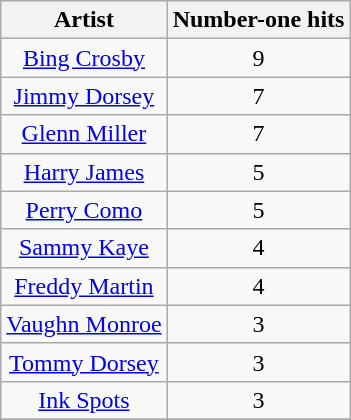<table class="wikitable sortable" border="1" style="text-align: center;">
<tr>
<th>Artist</th>
<th>Number-one hits</th>
</tr>
<tr>
<td><a href='#'>Bing Crosby</a></td>
<td>9</td>
</tr>
<tr>
<td><a href='#'>Jimmy Dorsey</a></td>
<td>7</td>
</tr>
<tr>
<td><a href='#'>Glenn Miller</a></td>
<td>7</td>
</tr>
<tr>
<td><a href='#'>Harry James</a></td>
<td>5</td>
</tr>
<tr>
<td><a href='#'>Perry Como</a></td>
<td>5</td>
</tr>
<tr>
<td><a href='#'>Sammy Kaye</a></td>
<td>4</td>
</tr>
<tr>
<td><a href='#'>Freddy Martin</a></td>
<td>4</td>
</tr>
<tr>
<td><a href='#'>Vaughn Monroe</a></td>
<td>3</td>
</tr>
<tr>
<td><a href='#'>Tommy Dorsey</a></td>
<td>3</td>
</tr>
<tr>
<td><a href='#'>Ink Spots</a></td>
<td>3</td>
</tr>
<tr>
</tr>
</table>
